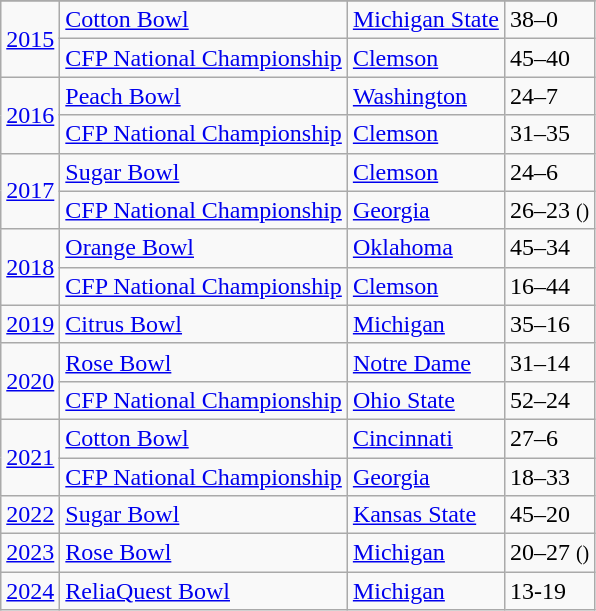<table class="wikitable">
<tr>
</tr>
<tr>
<td rowspan=2><a href='#'>2015</a></td>
<td><a href='#'>Cotton Bowl</a></td>
<td><a href='#'>Michigan State</a></td>
<td><strong></strong> 38–0</td>
</tr>
<tr>
<td><a href='#'>CFP National Championship</a></td>
<td><a href='#'>Clemson</a></td>
<td><strong></strong> 45–40</td>
</tr>
<tr>
<td rowspan=2><a href='#'>2016</a></td>
<td><a href='#'>Peach Bowl</a></td>
<td><a href='#'>Washington</a></td>
<td><strong></strong> 24–7</td>
</tr>
<tr>
<td><a href='#'>CFP National Championship</a></td>
<td><a href='#'>Clemson</a></td>
<td> 31–35</td>
</tr>
<tr>
<td rowspan=2><a href='#'>2017</a></td>
<td><a href='#'>Sugar Bowl</a></td>
<td><a href='#'>Clemson</a></td>
<td><strong></strong> 24–6</td>
</tr>
<tr>
<td><a href='#'>CFP National Championship</a></td>
<td><a href='#'>Georgia</a></td>
<td><strong></strong> 26–23 <small>()</small></td>
</tr>
<tr>
<td rowspan=2><a href='#'>2018</a></td>
<td><a href='#'>Orange Bowl</a></td>
<td><a href='#'>Oklahoma</a></td>
<td><strong></strong> 45–34</td>
</tr>
<tr>
<td><a href='#'>CFP National Championship</a></td>
<td><a href='#'>Clemson</a></td>
<td> 16–44</td>
</tr>
<tr>
<td><a href='#'>2019</a></td>
<td><a href='#'>Citrus Bowl</a></td>
<td><a href='#'>Michigan</a></td>
<td><strong></strong> 35–16</td>
</tr>
<tr>
<td rowspan=2><a href='#'>2020</a></td>
<td><a href='#'>Rose Bowl</a></td>
<td><a href='#'>Notre Dame</a></td>
<td><strong></strong> 31–14</td>
</tr>
<tr>
<td><a href='#'>CFP National Championship</a></td>
<td><a href='#'>Ohio State</a></td>
<td><strong></strong> 52–24</td>
</tr>
<tr>
<td rowspan=2><a href='#'>2021</a></td>
<td><a href='#'>Cotton Bowl</a></td>
<td><a href='#'>Cincinnati</a></td>
<td><strong></strong> 27–6</td>
</tr>
<tr>
<td><a href='#'>CFP National Championship</a></td>
<td><a href='#'>Georgia</a></td>
<td> 18–33</td>
</tr>
<tr>
<td><a href='#'>2022</a></td>
<td><a href='#'>Sugar Bowl</a></td>
<td><a href='#'>Kansas State</a></td>
<td><strong></strong> 45–20</td>
</tr>
<tr>
<td><a href='#'>2023</a></td>
<td><a href='#'>Rose Bowl</a></td>
<td><a href='#'>Michigan</a></td>
<td> 20–27 <small>()</small></td>
</tr>
<tr>
<td><a href='#'>2024</a></td>
<td><a href='#'>ReliaQuest Bowl</a></td>
<td><a href='#'>Michigan</a></td>
<td> 13-19</td>
</tr>
</table>
